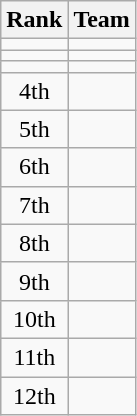<table class=wikitable style="text-align:center;">
<tr>
<th>Rank</th>
<th>Team</th>
</tr>
<tr>
<td></td>
<td align=left></td>
</tr>
<tr>
<td></td>
<td align=left></td>
</tr>
<tr>
<td></td>
<td align=left></td>
</tr>
<tr>
<td>4th</td>
<td align=left></td>
</tr>
<tr>
<td>5th</td>
<td align=left></td>
</tr>
<tr>
<td>6th</td>
<td align=left></td>
</tr>
<tr>
<td>7th</td>
<td align=left></td>
</tr>
<tr>
<td>8th</td>
<td align=left></td>
</tr>
<tr>
<td>9th</td>
<td align=left></td>
</tr>
<tr>
<td>10th</td>
<td align=left></td>
</tr>
<tr>
<td>11th</td>
<td align=left></td>
</tr>
<tr>
<td>12th</td>
<td align=left></td>
</tr>
</table>
